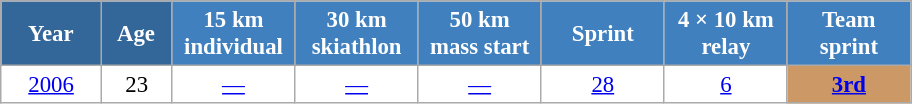<table class="wikitable" style="font-size:95%; text-align:center; border:grey solid 1px; border-collapse:collapse; background:#ffffff;">
<tr>
<th style="background-color:#369; color:white; width:60px;"> Year </th>
<th style="background-color:#369; color:white; width:40px;"> Age </th>
<th style="background-color:#4180be; color:white; width:75px;"> 15 km <br> individual </th>
<th style="background-color:#4180be; color:white; width:75px;"> 30 km <br> skiathlon </th>
<th style="background-color:#4180be; color:white; width:75px;"> 50 km <br> mass start </th>
<th style="background-color:#4180be; color:white; width:75px;"> Sprint </th>
<th style="background-color:#4180be; color:white; width:75px;"> 4 × 10 km <br> relay </th>
<th style="background-color:#4180be; color:white; width:75px;"> Team <br> sprint </th>
</tr>
<tr>
<td><a href='#'>2006</a></td>
<td>23</td>
<td><a href='#'>—</a></td>
<td><a href='#'>—</a></td>
<td><a href='#'>—</a></td>
<td><a href='#'>28</a></td>
<td><a href='#'>6</a></td>
<td style="background-color: #C96;"><a href='#'><strong>3rd</strong></a></td>
</tr>
</table>
